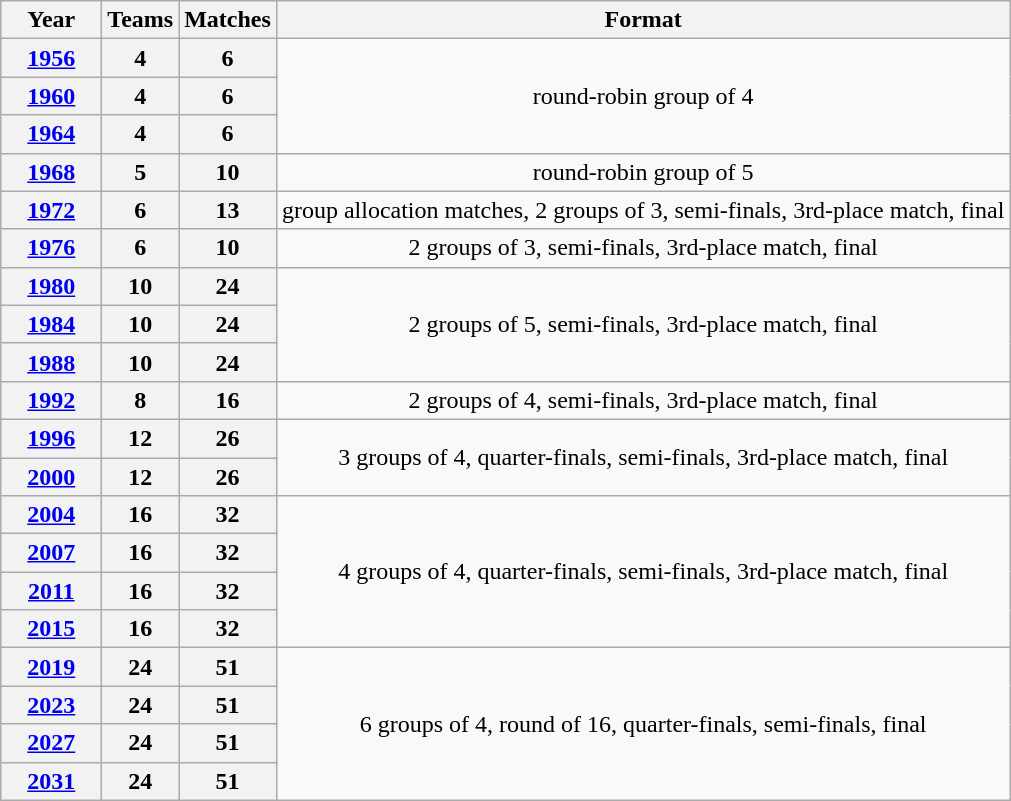<table class="wikitable" style="text-align:center">
<tr>
<th width=60>Year</th>
<th>Teams</th>
<th>Matches</th>
<th>Format</th>
</tr>
<tr>
<th><a href='#'>1956</a></th>
<th>4</th>
<th>6</th>
<td rowspan=3>round-robin group of 4</td>
</tr>
<tr>
<th><a href='#'>1960</a></th>
<th>4</th>
<th>6</th>
</tr>
<tr>
<th><a href='#'>1964</a></th>
<th>4</th>
<th>6</th>
</tr>
<tr>
<th><a href='#'>1968</a></th>
<th>5</th>
<th>10</th>
<td>round-robin group of 5</td>
</tr>
<tr>
<th><a href='#'>1972</a></th>
<th>6</th>
<th>13</th>
<td>group allocation matches, 2 groups of 3, semi-finals, 3rd-place match, final</td>
</tr>
<tr>
<th><a href='#'>1976</a></th>
<th>6</th>
<th>10</th>
<td>2 groups of 3, semi-finals, 3rd-place match, final</td>
</tr>
<tr>
<th><a href='#'>1980</a></th>
<th>10</th>
<th>24</th>
<td rowspan=3>2 groups of 5, semi-finals, 3rd-place match, final</td>
</tr>
<tr>
<th><a href='#'>1984</a></th>
<th>10</th>
<th>24</th>
</tr>
<tr>
<th><a href='#'>1988</a></th>
<th>10</th>
<th>24</th>
</tr>
<tr>
<th><a href='#'>1992</a></th>
<th>8</th>
<th>16</th>
<td>2 groups of 4, semi-finals, 3rd-place match, final</td>
</tr>
<tr>
<th><a href='#'>1996</a></th>
<th>12</th>
<th>26</th>
<td rowspan=2>3 groups of 4, quarter-finals, semi-finals, 3rd-place match, final</td>
</tr>
<tr>
<th><a href='#'>2000</a></th>
<th>12</th>
<th>26</th>
</tr>
<tr>
<th><a href='#'>2004</a></th>
<th>16</th>
<th>32</th>
<td rowspan=4>4 groups of 4, quarter-finals, semi-finals, 3rd-place match, final</td>
</tr>
<tr>
<th><a href='#'>2007</a></th>
<th>16</th>
<th>32</th>
</tr>
<tr>
<th><a href='#'>2011</a></th>
<th>16</th>
<th>32</th>
</tr>
<tr>
<th><a href='#'>2015</a></th>
<th>16</th>
<th>32</th>
</tr>
<tr>
<th><a href='#'>2019</a></th>
<th>24</th>
<th>51</th>
<td rowspan=4>6 groups of 4, round of 16, quarter-finals, semi-finals, final</td>
</tr>
<tr>
<th><a href='#'>2023</a></th>
<th>24</th>
<th>51</th>
</tr>
<tr>
<th><a href='#'>2027</a></th>
<th>24</th>
<th>51</th>
</tr>
<tr>
<th><a href='#'>2031</a></th>
<th>24</th>
<th>51</th>
</tr>
</table>
